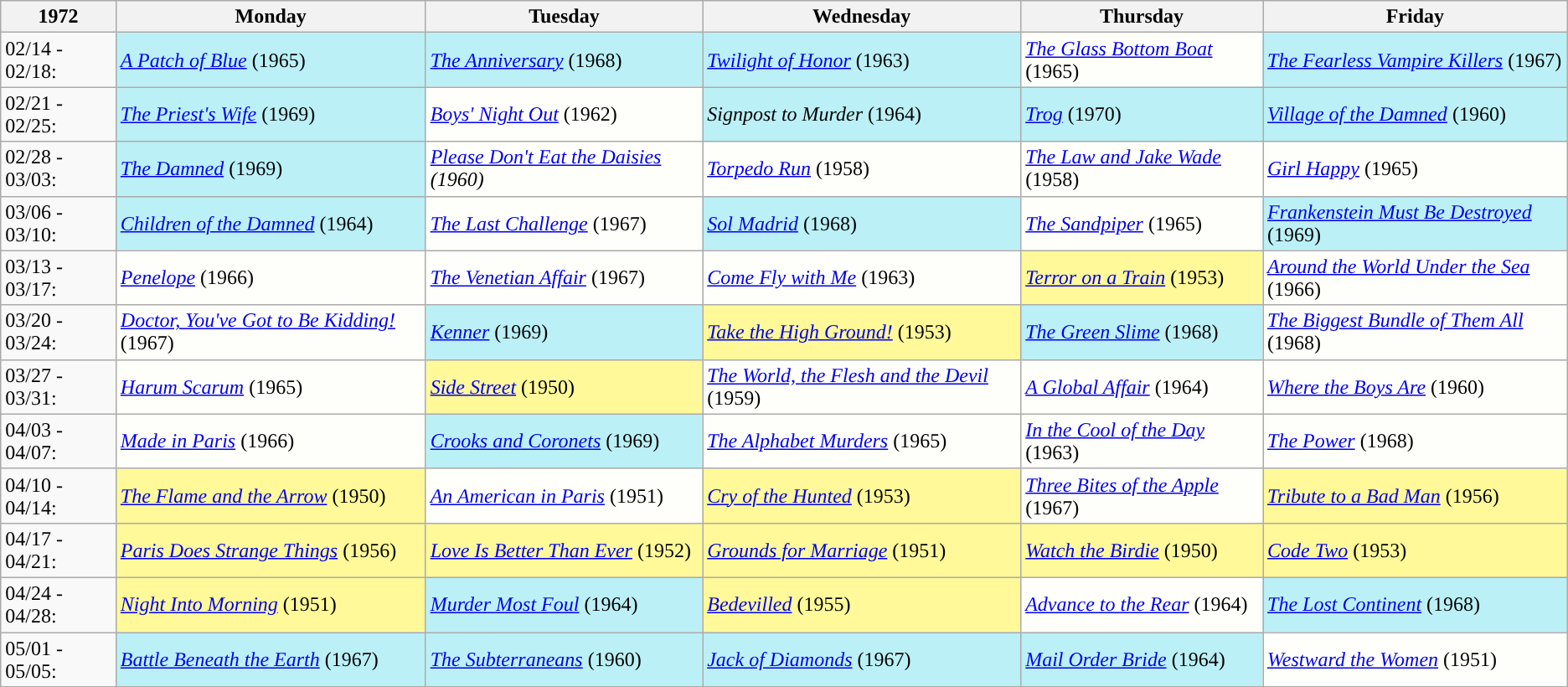<table class="wikitable">
<tr>
<th>1972</th>
<th>Monday</th>
<th>Tuesday</th>
<th>Wednesday</th>
<th>Thursday</th>
<th>Friday</th>
</tr>
<tr>
<td>02/14 - 02/18:</td>
<td bgcolor="#BBF0F7"><em><a href='#'>A Patch of Blue</a></em> (1965)</td>
<td bgcolor="#BBF0F7"><em><a href='#'>The Anniversary</a></em> (1968)</td>
<td bgcolor="#BBF0F7"><em><a href='#'>Twilight of Honor</a></em> (1963)</td>
<td bgcolor="#FEFEFB"><em><a href='#'>The Glass Bottom Boat</a></em> (1965)</td>
<td bgcolor="#BBF0F7"><em><a href='#'>The Fearless Vampire Killers</a></em> (1967)</td>
</tr>
<tr>
<td>02/21 - 02/25:</td>
<td bgcolor="#BBF0F7"><em><a href='#'>The Priest's Wife</a></em> (1969)</td>
<td bgcolor="#FEFEFB"><em><a href='#'>Boys' Night Out</a></em> (1962)</td>
<td bgcolor="#BBF0F7"><em>Signpost to Murder</em> (1964)</td>
<td bgcolor="#BBF0F7"><em><a href='#'>Trog</a></em> (1970)</td>
<td bgcolor="#BBF0F7"><em><a href='#'>Village of the Damned</a></em> (1960)</td>
</tr>
<tr>
<td>02/28 - 03/03:</td>
<td bgcolor="#BBF0F7"><em><a href='#'>The Damned</a></em> (1969)</td>
<td bgcolor="#FEFEFB"><em><a href='#'>Please Don't Eat the Daisies</a> (1960)</em></td>
<td bgcolor="#FEFEFB"><em><a href='#'>Torpedo Run</a></em> (1958)</td>
<td bgcolor="#FEFEFB"><em><a href='#'>The Law and Jake Wade</a></em> (1958)</td>
<td bgcolor="#FEFEFB"><em><a href='#'>Girl Happy</a></em> (1965)</td>
</tr>
<tr>
<td>03/06 - 03/10:</td>
<td bgcolor="#BBF0F7"><em><a href='#'>Children of the Damned</a></em> (1964)</td>
<td bgcolor="#FEFEFB"><em><a href='#'>The Last Challenge</a></em> (1967)</td>
<td bgcolor="#BBF0F7"><em><a href='#'>Sol Madrid</a></em> (1968)</td>
<td bgcolor="#FEFEFB"><em><a href='#'>The Sandpiper</a></em> (1965)</td>
<td bgcolor="#BBF0F7"><em><a href='#'>Frankenstein Must Be Destroyed</a></em> (1969)</td>
</tr>
<tr>
<td>03/13 - 03/17:</td>
<td bgcolor="#FEFEFB"><em><a href='#'>Penelope</a></em> (1966)</td>
<td bgcolor="#FEFEFB"><em><a href='#'>The Venetian Affair</a></em> (1967)</td>
<td bgcolor="#FEFEFB"><em><a href='#'>Come Fly with Me</a></em> (1963)</td>
<td bgcolor="#FFF999"><em><a href='#'>Terror on a Train</a></em> (1953)</td>
<td bgcolor="#FEFEFB"><em><a href='#'>Around the World Under the Sea</a></em> (1966)</td>
</tr>
<tr>
<td>03/20 - 03/24:</td>
<td bgcolor="#FEFEFB"><em><a href='#'>Doctor, You've Got to Be Kidding!</a></em> (1967)</td>
<td bgcolor="#BBF0F7"><em><a href='#'>Kenner</a></em> (1969)</td>
<td bgcolor="#FFF999"><em><a href='#'>Take the High Ground!</a></em> (1953)</td>
<td bgcolor="#BBF0F7"><em><a href='#'>The Green Slime</a></em> (1968)</td>
<td bgcolor="#FEFEFB"><em><a href='#'>The Biggest Bundle of Them All</a></em> (1968)</td>
</tr>
<tr>
<td>03/27 - 03/31:</td>
<td bgcolor="#FEFEFB"><em><a href='#'>Harum Scarum</a></em> (1965)</td>
<td bgcolor="#FFF999"><em><a href='#'>Side Street</a></em> (1950)</td>
<td bgcolor="#FEFEFB"><em><a href='#'>The World, the Flesh and the Devil</a></em> (1959)</td>
<td bgcolor="#FEFEFB"><em><a href='#'>A Global Affair</a></em> (1964)</td>
<td bgcolor="#FEFEFB"><em><a href='#'>Where the Boys Are</a></em> (1960)</td>
</tr>
<tr>
<td>04/03 - 04/07:</td>
<td bgcolor="#FEFEFB"><em><a href='#'>Made in Paris</a></em> (1966)</td>
<td bgcolor="#BBF0F7"><em><a href='#'>Crooks and Coronets</a></em> (1969)</td>
<td bgcolor="#FEFEFB"><em><a href='#'>The Alphabet Murders</a></em> (1965)</td>
<td bgcolor="#FEFEFB"><em><a href='#'>In the Cool of the Day</a></em> (1963)</td>
<td bgcolor="#FEFEFB"><em><a href='#'>The Power</a></em> (1968)</td>
</tr>
<tr>
<td>04/10 - 04/14:</td>
<td bgcolor="#FFF999"><em><a href='#'>The Flame and the Arrow</a></em> (1950)</td>
<td bgcolor="#FEFEFB"><em><a href='#'>An American in Paris</a></em> (1951)</td>
<td bgcolor="#FFF999"><em><a href='#'>Cry of the Hunted</a></em> (1953)</td>
<td bgcolor="#FEFEFB"><em><a href='#'>Three Bites of the Apple</a></em> (1967)</td>
<td bgcolor="#FFF999"><em><a href='#'>Tribute to a Bad Man</a></em> (1956)</td>
</tr>
<tr>
<td>04/17 - 04/21:</td>
<td bgcolor="#FFF999"><em><a href='#'>Paris Does Strange Things</a></em> (1956)</td>
<td bgcolor="#FFF999"><em><a href='#'>Love Is Better Than Ever</a></em> (1952)</td>
<td bgcolor="#FFF999"><em><a href='#'>Grounds for Marriage</a></em> (1951)</td>
<td bgcolor="#FFF999"><em><a href='#'>Watch the Birdie</a></em> (1950)</td>
<td bgcolor="#FFF999"><em><a href='#'>Code Two</a></em> (1953)</td>
</tr>
<tr>
<td>04/24 - 04/28:</td>
<td bgcolor="#FFF999"><em><a href='#'>Night Into Morning</a></em> (1951)</td>
<td bgcolor="#BBF0F7"><em><a href='#'>Murder Most Foul</a></em> (1964)</td>
<td bgcolor="#FFF999"><em><a href='#'>Bedevilled</a></em> (1955)</td>
<td bgcolor="#FEFEFB"><em><a href='#'>Advance to the Rear</a></em> (1964)</td>
<td bgcolor="#BBF0F7"><em><a href='#'>The Lost Continent</a></em> (1968)</td>
</tr>
<tr>
<td>05/01 - 05/05:</td>
<td bgcolor="#BBF0F7"><em><a href='#'>Battle Beneath the Earth</a></em> (1967)</td>
<td bgcolor="#BBF0F7"><em><a href='#'>The Subterraneans</a></em> (1960)</td>
<td bgcolor="#BBF0F7"><em><a href='#'>Jack of Diamonds</a></em> (1967)</td>
<td bgcolor="#BBF0F7"><em><a href='#'>Mail Order Bride</a></em> (1964)</td>
<td bgcolor="#FEFEFB"><em><a href='#'>Westward the Women</a></em> (1951)</td>
</tr>
</table>
